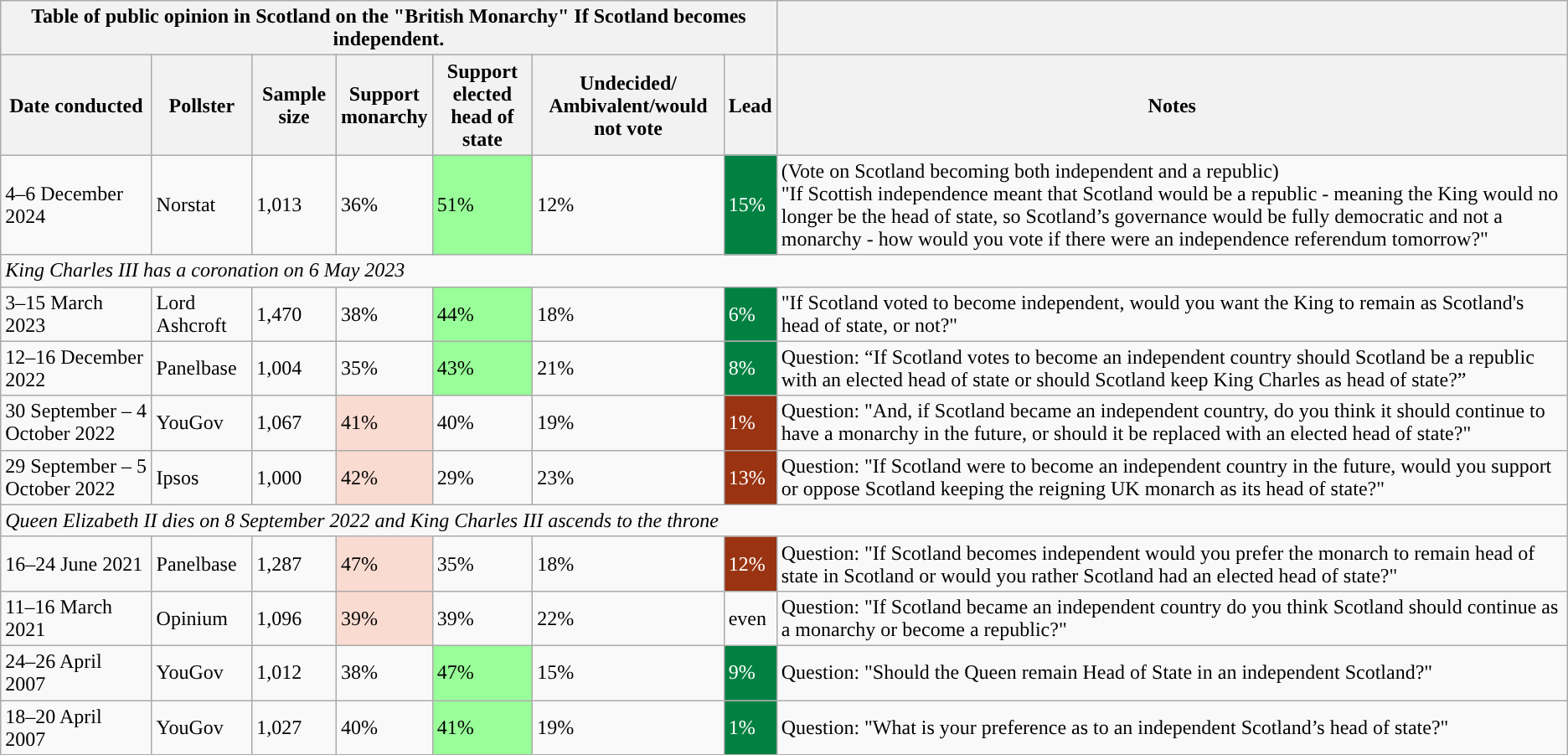<table class="wikitable">
<tr>
<th colspan="7">Table of public opinion in Scotland on the "British Monarchy" If Scotland becomes independent.</th>
<th></th>
</tr>
<tr>
<th>Date conducted</th>
<th>Pollster</th>
<th>Sample size</th>
<th>Support<br>monarchy</th>
<th>Support elected<br>head of state</th>
<th>Undecided/<br>Ambivalent/would not vote</th>
<th>Lead</th>
<th>Notes</th>
</tr>
<tr>
<td>4–6 December 2024</td>
<td>Norstat</td>
<td>1,013</td>
<td>36%</td>
<td style="background: rgb(153, 255, 153);">51%</td>
<td>12%</td>
<td style="background: rgb(0, 129, 66); color: white;">15%</td>
<td>(Vote on Scotland becoming both independent and a republic)<br>"If Scottish independence meant that Scotland would be a republic - meaning the King would no longer be the head of state, so Scotland’s governance would be fully democratic and not a monarchy - how would you vote if there were an independence referendum tomorrow?"</td>
</tr>
<tr>
<td colspan="8"><em>King Charles III has a coronation on 6 May 2023</em></td>
</tr>
<tr>
<td>3–15 March 2023</td>
<td>Lord Ashcroft</td>
<td>1,470</td>
<td>38%</td>
<td style="background: rgb(153, 255, 153);">44%</td>
<td>18%</td>
<td style="background: rgb(0, 129, 66); color: white;">6%</td>
<td>"If Scotland voted to become independent, would you want the King to remain as Scotland's head of state, or not?"</td>
</tr>
<tr>
<td>12–16 December 2022</td>
<td>Panelbase</td>
<td>1,004</td>
<td>35%</td>
<td style="background: rgb(153, 255, 153);">43%</td>
<td>21%</td>
<td style="background: rgb(0, 129, 66); color: white;">8%</td>
<td>Question: “If Scotland votes to become an independent country should Scotland be a republic with an elected head of state or should Scotland keep King Charles as head of state?”</td>
</tr>
<tr>
<td>30 September – 4 October 2022</td>
<td>YouGov</td>
<td>1,067</td>
<td style="background:#FADBD1">41%</td>
<td>40%</td>
<td>19%</td>
<td style="background:#993311;color:#FFFFFF;">1%</td>
<td>Question: "And, if Scotland became an independent country, do you think it should continue to have a monarchy in the future, or should it be replaced with an elected head of state?"</td>
</tr>
<tr>
<td>29 September – 5 October 2022</td>
<td>Ipsos</td>
<td>1,000</td>
<td style="background:#FADBD1">42%</td>
<td>29%</td>
<td>23%</td>
<td style="background:#993311;color:#FFFFFF;">13%</td>
<td>Question: "If Scotland were to become an independent country in the future, would you support or oppose Scotland keeping the reigning UK monarch as its head of state?"</td>
</tr>
<tr>
<td colspan="8"><em>Queen Elizabeth II dies on 8 September 2022 and King Charles III ascends to the throne</em></td>
</tr>
<tr>
<td>16–24 June 2021</td>
<td>Panelbase</td>
<td>1,287</td>
<td style="background:#FADBD1">47%</td>
<td>35%</td>
<td>18%</td>
<td style="background:#993311;color:#FFFFFF;">12%</td>
<td>Question: "If Scotland becomes independent would you prefer the monarch to remain head of state in Scotland or would you rather Scotland had an elected head of state?"</td>
</tr>
<tr>
<td>11–16 March 2021</td>
<td>Opinium</td>
<td>1,096</td>
<td style="background:#FADBD1">39%</td>
<td>39%</td>
<td>22%</td>
<td>even</td>
<td>Question: "If Scotland became an independent country do you think Scotland should continue as a monarchy or become a republic?"</td>
</tr>
<tr>
<td>24–26 April 2007</td>
<td>YouGov</td>
<td>1,012</td>
<td>38%</td>
<td style="background: rgb(153, 255, 153);">47%</td>
<td>15%</td>
<td style="background: rgb(0, 129, 66); color: white;">9%</td>
<td>Question: "Should the Queen remain Head of State in an independent Scotland?"</td>
</tr>
<tr>
<td>18–20 April 2007</td>
<td>YouGov</td>
<td>1,027</td>
<td>40%</td>
<td style="background: rgb(153, 255, 153);">41%</td>
<td>19%</td>
<td style="background: rgb(0, 129, 66); color: white;">1%</td>
<td>Question: "What is your preference as to an independent Scotland’s head of state?"</td>
</tr>
</table>
